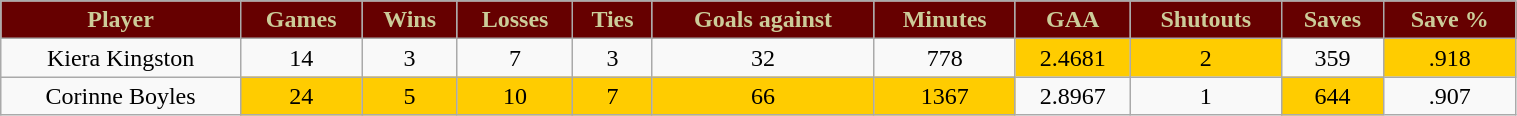<table class="wikitable" width="80%">
<tr align="center"  style=" background:#660000; color:#CCCC99; ">
<td><strong>Player</strong></td>
<td><strong>Games</strong></td>
<td><strong>Wins</strong></td>
<td><strong>Losses</strong></td>
<td><strong>Ties</strong></td>
<td><strong>Goals against</strong></td>
<td><strong>Minutes</strong></td>
<td><strong>GAA</strong></td>
<td><strong>Shutouts</strong></td>
<td><strong>Saves</strong></td>
<td><strong>Save %</strong></td>
</tr>
<tr align="center" bgcolor="">
<td>Kiera Kingston</td>
<td>14</td>
<td>3</td>
<td>7</td>
<td>3</td>
<td>32</td>
<td>778</td>
<td bgcolor="#FFCC00">2.4681</td>
<td bgcolor="#FFCC00">2</td>
<td>359</td>
<td bgcolor="#FFCC00">.918</td>
</tr>
<tr align="center" bgcolor="">
<td>Corinne Boyles</td>
<td bgcolor="#FFCC00">24</td>
<td bgcolor="#FFCC00">5</td>
<td bgcolor="#FFCC00">10</td>
<td bgcolor="#FFCC00">7</td>
<td bgcolor="#FFCC00">66</td>
<td bgcolor="#FFCC00">1367</td>
<td>2.8967</td>
<td>1</td>
<td bgcolor="#FFCC00">644</td>
<td>.907</td>
</tr>
</table>
